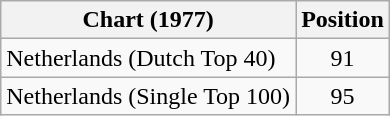<table class="wikitable sortable">
<tr>
<th>Chart (1977)</th>
<th>Position</th>
</tr>
<tr>
<td>Netherlands (Dutch Top 40)</td>
<td align="center">91</td>
</tr>
<tr>
<td>Netherlands (Single Top 100)</td>
<td align="center">95</td>
</tr>
</table>
